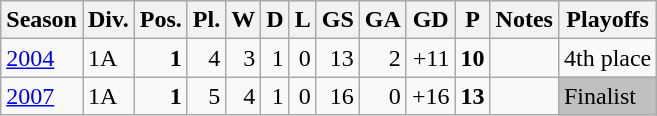<table class="wikitable">
<tr style="background:#efefef;">
<th>Season</th>
<th>Div.</th>
<th>Pos.</th>
<th>Pl.</th>
<th>W</th>
<th>D</th>
<th>L</th>
<th>GS</th>
<th>GA</th>
<th>GD</th>
<th>P</th>
<th>Notes</th>
<th>Playoffs</th>
</tr>
<tr>
<td><a href='#'>2004</a></td>
<td>1A</td>
<td align=right><strong>1</strong></td>
<td align=right>4</td>
<td align=right>3</td>
<td align=right>1</td>
<td align=right>0</td>
<td align=right>13</td>
<td align=right>2</td>
<td align=right>+11</td>
<td align=right><strong>10</strong></td>
<td></td>
<td>4th place</td>
</tr>
<tr>
<td><a href='#'>2007</a></td>
<td>1A</td>
<td align=right><strong>1</strong></td>
<td align=right>5</td>
<td align=right>4</td>
<td align=right>1</td>
<td align=right>0</td>
<td align=right>16</td>
<td align=right>0</td>
<td align=right>+16</td>
<td align=right><strong>13</strong></td>
<td></td>
<td bgcolor=silver>Finalist</td>
</tr>
</table>
